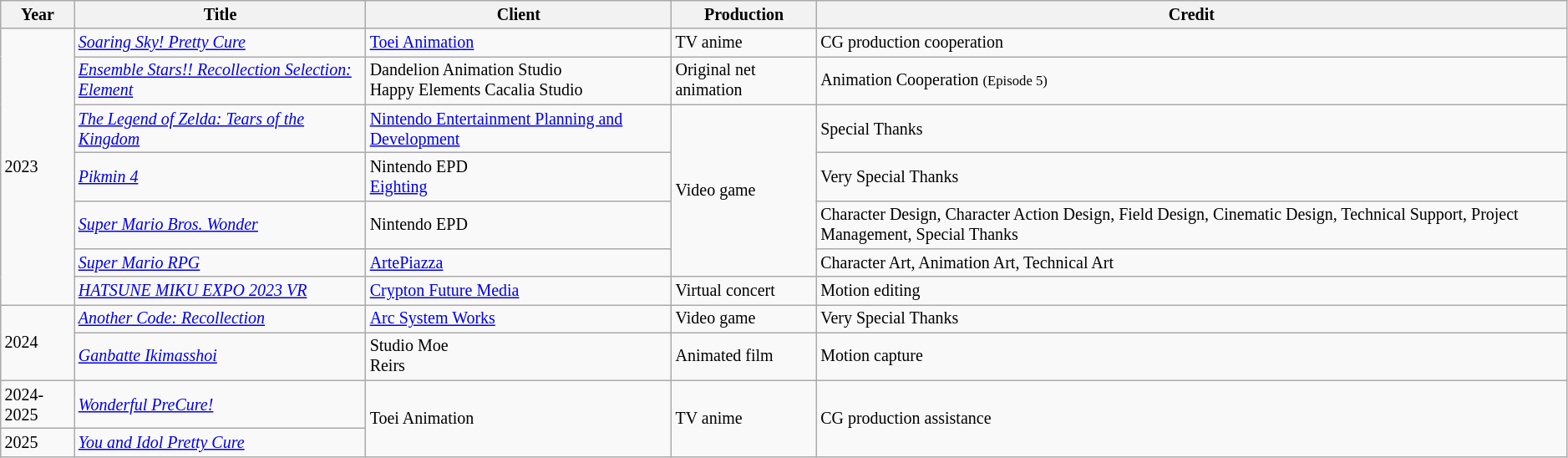<table role="presentation" class="wikitable mw-collapsible" style="font-size:smaller;">
<tr>
<th>Year</th>
<th>Title</th>
<th>Client</th>
<th>Production</th>
<th>Credit</th>
</tr>
<tr>
<td rowspan="7">2023</td>
<td><em><a href='#'>Soaring Sky! Pretty Cure</a></em></td>
<td><a href='#'>Toei Animation</a></td>
<td>TV anime</td>
<td>CG production cooperation</td>
</tr>
<tr>
<td><em><a href='#'>Ensemble Stars!! Recollection Selection: Element</a></em></td>
<td>Dandelion Animation Studio<br>Happy Elements Cacalia Studio</td>
<td>Original net animation</td>
<td>Animation Cooperation <small>(Episode 5)</small></td>
</tr>
<tr>
<td><em><a href='#'>The Legend of Zelda: Tears of the Kingdom</a></em></td>
<td><a href='#'>Nintendo Entertainment Planning and Development</a></td>
<td rowspan="4">Video game</td>
<td>Special Thanks</td>
</tr>
<tr>
<td><em><a href='#'>Pikmin 4</a></em></td>
<td>Nintendo EPD<br><a href='#'>Eighting</a></td>
<td>Very Special Thanks</td>
</tr>
<tr>
<td><em><a href='#'>Super Mario Bros. Wonder</a></em></td>
<td>Nintendo EPD</td>
<td>Character Design, Character Action Design, Field Design, Cinematic Design, Technical Support, Project Management, Special Thanks</td>
</tr>
<tr>
<td><em><a href='#'>Super Mario RPG</a></em></td>
<td><a href='#'>ArtePiazza</a></td>
<td>Character Art, Animation Art, Technical Art</td>
</tr>
<tr>
<td><em><a href='#'>HATSUNE MIKU EXPO 2023 VR</a></em></td>
<td><a href='#'>Crypton Future Media</a></td>
<td>Virtual concert</td>
<td>Motion editing</td>
</tr>
<tr>
<td rowspan="2">2024</td>
<td><em><a href='#'>Another Code: Recollection</a></em></td>
<td><a href='#'>Arc System Works</a></td>
<td>Video game</td>
<td>Very Special Thanks</td>
</tr>
<tr>
<td><em><a href='#'>Ganbatte Ikimasshoi</a></em></td>
<td>Studio Moe<br>Reirs</td>
<td>Animated film</td>
<td>Motion capture</td>
</tr>
<tr>
<td>2024-2025</td>
<td><em><a href='#'>Wonderful PreCure!</a></em></td>
<td rowspan="2">Toei Animation</td>
<td rowspan="2">TV anime</td>
<td rowspan="2">CG production assistance</td>
</tr>
<tr>
<td>2025</td>
<td><em><a href='#'>You and Idol Pretty Cure</a></em></td>
</tr>
</table>
